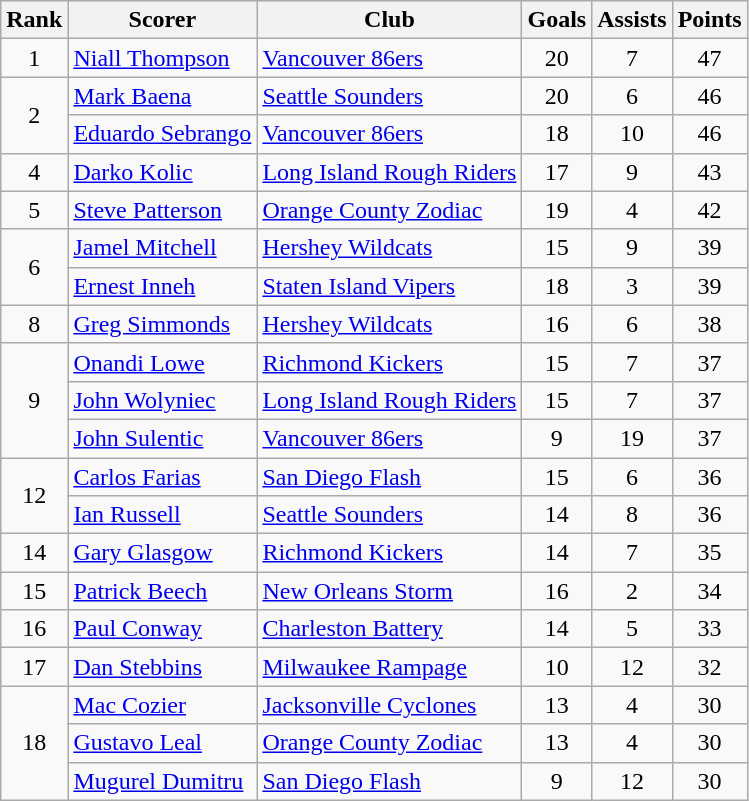<table class="wikitable">
<tr>
<th>Rank</th>
<th>Scorer</th>
<th>Club</th>
<th>Goals</th>
<th>Assists</th>
<th>Points</th>
</tr>
<tr>
<td align=center>1</td>
<td><a href='#'>Niall Thompson</a></td>
<td><a href='#'>Vancouver 86ers</a></td>
<td align=center>20</td>
<td align=center>7</td>
<td align=center>47</td>
</tr>
<tr>
<td rowspan=2 align=center>2</td>
<td><a href='#'>Mark Baena</a></td>
<td><a href='#'>Seattle Sounders</a></td>
<td align=center>20</td>
<td align=center>6</td>
<td align=center>46</td>
</tr>
<tr>
<td><a href='#'>Eduardo Sebrango</a></td>
<td><a href='#'>Vancouver 86ers</a></td>
<td align=center>18</td>
<td align=center>10</td>
<td align=center>46</td>
</tr>
<tr>
<td align=center>4</td>
<td><a href='#'>Darko Kolic</a></td>
<td><a href='#'>Long Island Rough Riders</a></td>
<td align=center>17</td>
<td align=center>9</td>
<td align=center>43</td>
</tr>
<tr>
<td align=center>5</td>
<td><a href='#'>Steve Patterson</a></td>
<td><a href='#'>Orange County Zodiac</a></td>
<td align=center>19</td>
<td align=center>4</td>
<td align=center>42</td>
</tr>
<tr>
<td rowspan=2 align=center>6</td>
<td><a href='#'>Jamel Mitchell</a></td>
<td><a href='#'>Hershey Wildcats</a></td>
<td align=center>15</td>
<td align=center>9</td>
<td align=center>39</td>
</tr>
<tr>
<td><a href='#'>Ernest Inneh</a></td>
<td><a href='#'>Staten Island Vipers</a></td>
<td align=center>18</td>
<td align=center>3</td>
<td align=center>39</td>
</tr>
<tr>
<td align=center>8</td>
<td><a href='#'>Greg Simmonds</a></td>
<td><a href='#'>Hershey Wildcats</a></td>
<td align=center>16</td>
<td align=center>6</td>
<td align=center>38</td>
</tr>
<tr>
<td rowspan=3 align=center>9</td>
<td><a href='#'>Onandi Lowe</a></td>
<td><a href='#'>Richmond Kickers</a></td>
<td align=center>15</td>
<td align=center>7</td>
<td align=center>37</td>
</tr>
<tr>
<td><a href='#'>John Wolyniec</a></td>
<td><a href='#'>Long Island Rough Riders</a></td>
<td align=center>15</td>
<td align=center>7</td>
<td align=center>37</td>
</tr>
<tr>
<td><a href='#'>John Sulentic</a></td>
<td><a href='#'>Vancouver 86ers</a></td>
<td align=center>9</td>
<td align=center>19</td>
<td align=center>37</td>
</tr>
<tr>
<td rowspan=2 align=center>12</td>
<td><a href='#'>Carlos Farias</a></td>
<td><a href='#'>San Diego Flash</a></td>
<td align=center>15</td>
<td align=center>6</td>
<td align=center>36</td>
</tr>
<tr>
<td><a href='#'>Ian Russell</a></td>
<td><a href='#'>Seattle Sounders</a></td>
<td align=center>14</td>
<td align=center>8</td>
<td align=center>36</td>
</tr>
<tr>
<td align=center>14</td>
<td><a href='#'>Gary Glasgow</a></td>
<td><a href='#'>Richmond Kickers</a></td>
<td align=center>14</td>
<td align=center>7</td>
<td align=center>35</td>
</tr>
<tr>
<td align=center>15</td>
<td><a href='#'>Patrick Beech</a></td>
<td><a href='#'>New Orleans Storm</a></td>
<td align=center>16</td>
<td align=center>2</td>
<td align=center>34</td>
</tr>
<tr>
<td align=center>16</td>
<td><a href='#'>Paul Conway</a></td>
<td><a href='#'>Charleston Battery</a></td>
<td align=center>14</td>
<td align=center>5</td>
<td align=center>33</td>
</tr>
<tr>
<td align=center>17</td>
<td><a href='#'>Dan Stebbins</a></td>
<td><a href='#'>Milwaukee Rampage</a></td>
<td align=center>10</td>
<td align=center>12</td>
<td align=center>32</td>
</tr>
<tr>
<td rowspan=3 align=center>18</td>
<td><a href='#'>Mac Cozier</a></td>
<td><a href='#'>Jacksonville Cyclones</a></td>
<td align=center>13</td>
<td align=center>4</td>
<td align=center>30</td>
</tr>
<tr>
<td><a href='#'>Gustavo Leal</a></td>
<td><a href='#'>Orange County Zodiac</a></td>
<td align=center>13</td>
<td align=center>4</td>
<td align=center>30</td>
</tr>
<tr>
<td><a href='#'>Mugurel Dumitru</a></td>
<td><a href='#'>San Diego Flash</a></td>
<td align=center>9</td>
<td align=center>12</td>
<td align=center>30</td>
</tr>
</table>
